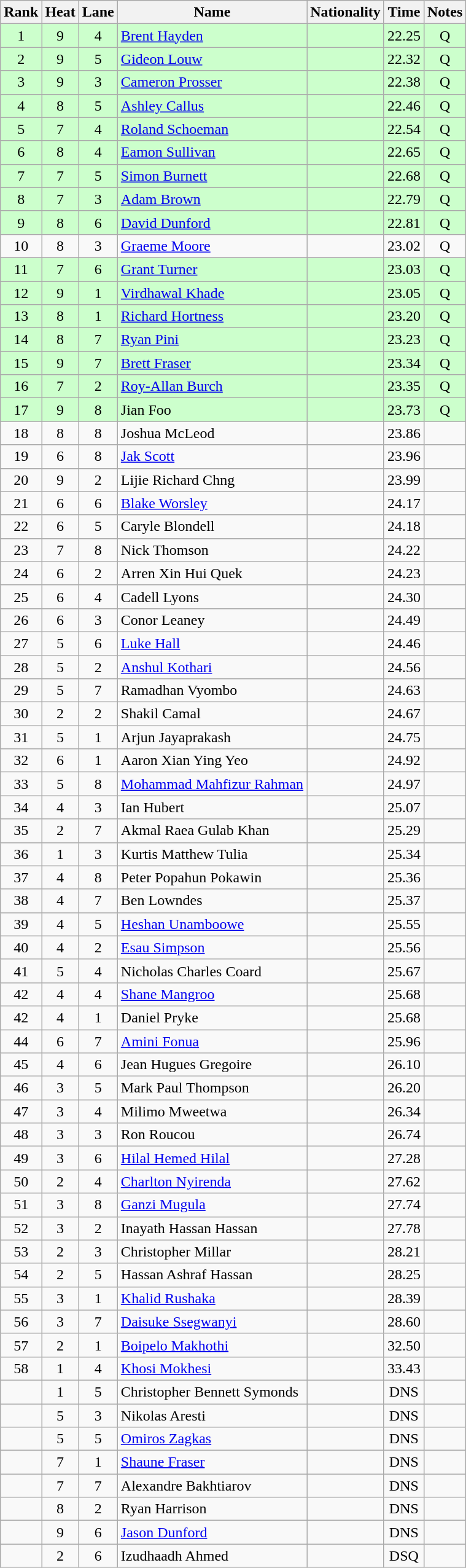<table class="wikitable sortable" style="text-align:center">
<tr>
<th>Rank</th>
<th>Heat</th>
<th>Lane</th>
<th>Name</th>
<th>Nationality</th>
<th>Time</th>
<th>Notes</th>
</tr>
<tr bgcolor=ccffcc>
<td>1</td>
<td>9</td>
<td>4</td>
<td align=left><a href='#'>Brent Hayden</a></td>
<td align=left></td>
<td>22.25</td>
<td>Q</td>
</tr>
<tr bgcolor=ccffcc>
<td>2</td>
<td>9</td>
<td>5</td>
<td align=left><a href='#'>Gideon Louw</a></td>
<td align=left></td>
<td>22.32</td>
<td>Q</td>
</tr>
<tr bgcolor=ccffcc>
<td>3</td>
<td>9</td>
<td>3</td>
<td align=left><a href='#'>Cameron Prosser</a></td>
<td align=left></td>
<td>22.38</td>
<td>Q</td>
</tr>
<tr bgcolor=ccffcc>
<td>4</td>
<td>8</td>
<td>5</td>
<td align=left><a href='#'>Ashley Callus</a></td>
<td align=left></td>
<td>22.46</td>
<td>Q</td>
</tr>
<tr bgcolor=ccffcc>
<td>5</td>
<td>7</td>
<td>4</td>
<td align=left><a href='#'>Roland Schoeman</a></td>
<td align=left></td>
<td>22.54</td>
<td>Q</td>
</tr>
<tr bgcolor=ccffcc>
<td>6</td>
<td>8</td>
<td>4</td>
<td align=left><a href='#'>Eamon Sullivan</a></td>
<td align=left></td>
<td>22.65</td>
<td>Q</td>
</tr>
<tr bgcolor=ccffcc>
<td>7</td>
<td>7</td>
<td>5</td>
<td align=left><a href='#'>Simon Burnett</a></td>
<td align=left></td>
<td>22.68</td>
<td>Q</td>
</tr>
<tr bgcolor=ccffcc>
<td>8</td>
<td>7</td>
<td>3</td>
<td align=left><a href='#'>Adam Brown</a></td>
<td align=left></td>
<td>22.79</td>
<td>Q</td>
</tr>
<tr bgcolor=ccffcc>
<td>9</td>
<td>8</td>
<td>6</td>
<td align=left><a href='#'>David Dunford</a></td>
<td align=left></td>
<td>22.81</td>
<td>Q</td>
</tr>
<tr>
<td>10</td>
<td>8</td>
<td>3</td>
<td align=left><a href='#'>Graeme Moore</a></td>
<td align=left></td>
<td>23.02</td>
<td>Q<br></td>
</tr>
<tr bgcolor=ccffcc>
<td>11</td>
<td>7</td>
<td>6</td>
<td align=left><a href='#'>Grant Turner</a></td>
<td align=left></td>
<td>23.03</td>
<td>Q</td>
</tr>
<tr bgcolor=ccffcc>
<td>12</td>
<td>9</td>
<td>1</td>
<td align=left><a href='#'>Virdhawal Khade</a></td>
<td align=left></td>
<td>23.05</td>
<td>Q</td>
</tr>
<tr bgcolor=ccffcc>
<td>13</td>
<td>8</td>
<td>1</td>
<td align=left><a href='#'>Richard Hortness</a></td>
<td align=left></td>
<td>23.20</td>
<td>Q</td>
</tr>
<tr bgcolor=ccffcc>
<td>14</td>
<td>8</td>
<td>7</td>
<td align=left><a href='#'>Ryan Pini</a></td>
<td align=left></td>
<td>23.23</td>
<td>Q</td>
</tr>
<tr bgcolor=ccffcc>
<td>15</td>
<td>9</td>
<td>7</td>
<td align=left><a href='#'>Brett Fraser</a></td>
<td align=left></td>
<td>23.34</td>
<td>Q</td>
</tr>
<tr bgcolor=ccffcc>
<td>16</td>
<td>7</td>
<td>2</td>
<td align=left><a href='#'>Roy-Allan Burch</a></td>
<td align=left></td>
<td>23.35</td>
<td>Q</td>
</tr>
<tr bgcolor=ccffcc>
<td>17</td>
<td>9</td>
<td>8</td>
<td align=left>Jian Foo</td>
<td align=left></td>
<td>23.73</td>
<td>Q</td>
</tr>
<tr>
<td>18</td>
<td>8</td>
<td>8</td>
<td align=left>Joshua McLeod</td>
<td align=left></td>
<td>23.86</td>
<td></td>
</tr>
<tr>
<td>19</td>
<td>6</td>
<td>8</td>
<td align=left><a href='#'>Jak Scott</a></td>
<td align=left></td>
<td>23.96</td>
<td></td>
</tr>
<tr>
<td>20</td>
<td>9</td>
<td>2</td>
<td align=left>Lijie Richard Chng</td>
<td align=left></td>
<td>23.99</td>
<td></td>
</tr>
<tr>
<td>21</td>
<td>6</td>
<td>6</td>
<td align=left><a href='#'>Blake Worsley</a></td>
<td align=left></td>
<td>24.17</td>
<td></td>
</tr>
<tr>
<td>22</td>
<td>6</td>
<td>5</td>
<td align=left>Caryle Blondell</td>
<td align=left></td>
<td>24.18</td>
<td></td>
</tr>
<tr>
<td>23</td>
<td>7</td>
<td>8</td>
<td align=left>Nick Thomson</td>
<td align=left></td>
<td>24.22</td>
<td></td>
</tr>
<tr>
<td>24</td>
<td>6</td>
<td>2</td>
<td align=left>Arren Xin Hui Quek</td>
<td align=left></td>
<td>24.23</td>
<td></td>
</tr>
<tr>
<td>25</td>
<td>6</td>
<td>4</td>
<td align=left>Cadell Lyons</td>
<td align=left></td>
<td>24.30</td>
<td></td>
</tr>
<tr>
<td>26</td>
<td>6</td>
<td>3</td>
<td align=left>Conor Leaney</td>
<td align=left></td>
<td>24.49</td>
<td></td>
</tr>
<tr>
<td>27</td>
<td>5</td>
<td>6</td>
<td align=left><a href='#'>Luke Hall</a></td>
<td align=left></td>
<td>24.46</td>
<td></td>
</tr>
<tr>
<td>28</td>
<td>5</td>
<td>2</td>
<td align=left><a href='#'>Anshul Kothari</a></td>
<td align=left></td>
<td>24.56</td>
<td></td>
</tr>
<tr>
<td>29</td>
<td>5</td>
<td>7</td>
<td align=left>Ramadhan Vyombo</td>
<td align=left></td>
<td>24.63</td>
<td></td>
</tr>
<tr>
<td>30</td>
<td>2</td>
<td>2</td>
<td align=left>Shakil Camal</td>
<td align=left></td>
<td>24.67</td>
<td></td>
</tr>
<tr>
<td>31</td>
<td>5</td>
<td>1</td>
<td align=left>Arjun Jayaprakash</td>
<td align=left></td>
<td>24.75</td>
<td></td>
</tr>
<tr>
<td>32</td>
<td>6</td>
<td>1</td>
<td align=left>Aaron Xian Ying Yeo</td>
<td align=left></td>
<td>24.92</td>
<td></td>
</tr>
<tr>
<td>33</td>
<td>5</td>
<td>8</td>
<td align=left><a href='#'>Mohammad Mahfizur Rahman</a></td>
<td align=left></td>
<td>24.97</td>
<td></td>
</tr>
<tr>
<td>34</td>
<td>4</td>
<td>3</td>
<td align=left>Ian Hubert</td>
<td align=left></td>
<td>25.07</td>
<td></td>
</tr>
<tr>
<td>35</td>
<td>2</td>
<td>7</td>
<td align=left>Akmal Raea Gulab Khan</td>
<td align=left></td>
<td>25.29</td>
<td></td>
</tr>
<tr>
<td>36</td>
<td>1</td>
<td>3</td>
<td align=left>Kurtis Matthew Tulia</td>
<td align=left></td>
<td>25.34</td>
<td></td>
</tr>
<tr>
<td>37</td>
<td>4</td>
<td>8</td>
<td align=left>Peter Popahun Pokawin</td>
<td align=left></td>
<td>25.36</td>
<td></td>
</tr>
<tr>
<td>38</td>
<td>4</td>
<td>7</td>
<td align=left>Ben Lowndes</td>
<td align=left></td>
<td>25.37</td>
<td></td>
</tr>
<tr>
<td>39</td>
<td>4</td>
<td>5</td>
<td align=left><a href='#'>Heshan Unamboowe</a></td>
<td align=left></td>
<td>25.55</td>
<td></td>
</tr>
<tr>
<td>40</td>
<td>4</td>
<td>2</td>
<td align=left><a href='#'>Esau Simpson</a></td>
<td align=left></td>
<td>25.56</td>
<td></td>
</tr>
<tr>
<td>41</td>
<td>5</td>
<td>4</td>
<td align=left>Nicholas Charles Coard</td>
<td align=left></td>
<td>25.67</td>
<td></td>
</tr>
<tr>
<td>42</td>
<td>4</td>
<td>4</td>
<td align=left><a href='#'>Shane Mangroo</a></td>
<td align=left></td>
<td>25.68</td>
<td></td>
</tr>
<tr>
<td>42</td>
<td>4</td>
<td>1</td>
<td align=left>Daniel Pryke</td>
<td align=left></td>
<td>25.68</td>
<td></td>
</tr>
<tr>
<td>44</td>
<td>6</td>
<td>7</td>
<td align=left><a href='#'>Amini Fonua</a></td>
<td align=left></td>
<td>25.96</td>
<td></td>
</tr>
<tr>
<td>45</td>
<td>4</td>
<td>6</td>
<td align=left>Jean Hugues Gregoire</td>
<td align=left></td>
<td>26.10</td>
<td></td>
</tr>
<tr>
<td>46</td>
<td>3</td>
<td>5</td>
<td align=left>Mark Paul Thompson</td>
<td align=left></td>
<td>26.20</td>
<td></td>
</tr>
<tr>
<td>47</td>
<td>3</td>
<td>4</td>
<td align=left>Milimo Mweetwa</td>
<td align=left></td>
<td>26.34</td>
<td></td>
</tr>
<tr>
<td>48</td>
<td>3</td>
<td>3</td>
<td align=left>Ron Roucou</td>
<td align=left></td>
<td>26.74</td>
<td></td>
</tr>
<tr>
<td>49</td>
<td>3</td>
<td>6</td>
<td align=left><a href='#'>Hilal Hemed Hilal</a></td>
<td align=left></td>
<td>27.28</td>
<td></td>
</tr>
<tr>
<td>50</td>
<td>2</td>
<td>4</td>
<td align=left><a href='#'>Charlton Nyirenda</a></td>
<td align=left></td>
<td>27.62</td>
<td></td>
</tr>
<tr>
<td>51</td>
<td>3</td>
<td>8</td>
<td align=left><a href='#'>Ganzi Mugula</a></td>
<td align=left></td>
<td>27.74</td>
<td></td>
</tr>
<tr>
<td>52</td>
<td>3</td>
<td>2</td>
<td align=left>Inayath Hassan Hassan</td>
<td align=left></td>
<td>27.78</td>
<td></td>
</tr>
<tr>
<td>53</td>
<td>2</td>
<td>3</td>
<td align=left>Christopher Millar</td>
<td align=left></td>
<td>28.21</td>
<td></td>
</tr>
<tr>
<td>54</td>
<td>2</td>
<td>5</td>
<td align=left>Hassan Ashraf Hassan</td>
<td align=left></td>
<td>28.25</td>
<td></td>
</tr>
<tr>
<td>55</td>
<td>3</td>
<td>1</td>
<td align=left><a href='#'>Khalid Rushaka</a></td>
<td align=left></td>
<td>28.39</td>
<td></td>
</tr>
<tr>
<td>56</td>
<td>3</td>
<td>7</td>
<td align=left><a href='#'>Daisuke Ssegwanyi</a></td>
<td align=left></td>
<td>28.60</td>
<td></td>
</tr>
<tr>
<td>57</td>
<td>2</td>
<td>1</td>
<td align=left><a href='#'>Boipelo Makhothi</a></td>
<td align=left></td>
<td>32.50</td>
<td></td>
</tr>
<tr>
<td>58</td>
<td>1</td>
<td>4</td>
<td align=left><a href='#'>Khosi Mokhesi</a></td>
<td align=left></td>
<td>33.43</td>
<td></td>
</tr>
<tr>
<td></td>
<td>1</td>
<td>5</td>
<td align=left>Christopher Bennett Symonds</td>
<td align=left></td>
<td>DNS</td>
<td></td>
</tr>
<tr>
<td></td>
<td>5</td>
<td>3</td>
<td align=left>Nikolas Aresti</td>
<td align=left></td>
<td>DNS</td>
<td></td>
</tr>
<tr>
<td></td>
<td>5</td>
<td>5</td>
<td align=left><a href='#'>Omiros Zagkas</a></td>
<td align=left></td>
<td>DNS</td>
<td></td>
</tr>
<tr>
<td></td>
<td>7</td>
<td>1</td>
<td align=left><a href='#'>Shaune Fraser</a></td>
<td align=left></td>
<td>DNS</td>
<td></td>
</tr>
<tr>
<td></td>
<td>7</td>
<td>7</td>
<td align=left>Alexandre Bakhtiarov</td>
<td align=left></td>
<td>DNS</td>
<td></td>
</tr>
<tr>
<td></td>
<td>8</td>
<td>2</td>
<td align=left>Ryan Harrison</td>
<td align=left></td>
<td>DNS</td>
<td></td>
</tr>
<tr>
<td></td>
<td>9</td>
<td>6</td>
<td align=left><a href='#'>Jason Dunford</a></td>
<td align=left></td>
<td>DNS</td>
<td></td>
</tr>
<tr>
<td></td>
<td>2</td>
<td>6</td>
<td align=left>Izudhaadh Ahmed</td>
<td align=left></td>
<td>DSQ</td>
<td></td>
</tr>
</table>
